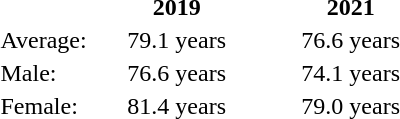<table style="text-align: center;">
<tr>
<th></th>
<th style="width:7em;">2019</th>
<th style="width:7em;">2021</th>
</tr>
<tr>
<td style="text-align: left;">Average:</td>
<td>79.1 years</td>
<td>76.6 years</td>
</tr>
<tr>
<td style="text-align: left;">Male:</td>
<td>76.6 years</td>
<td>74.1 years</td>
</tr>
<tr>
<td style="text-align: left;">Female:</td>
<td>81.4 years</td>
<td>79.0 years</td>
</tr>
</table>
